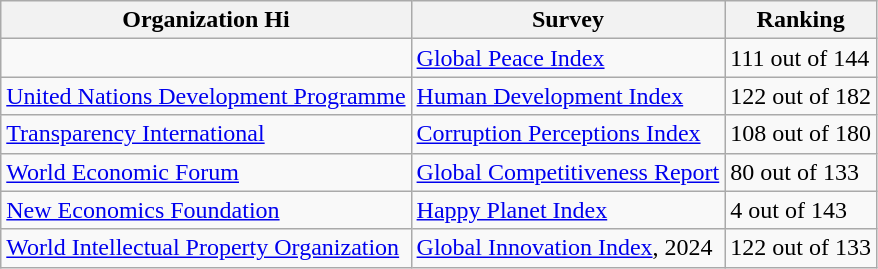<table class="wikitable">
<tr>
<th>Organization  Hi</th>
<th>Survey</th>
<th>Ranking</th>
</tr>
<tr>
<td></td>
<td><a href='#'>Global Peace Index</a></td>
<td>111 out of 144</td>
</tr>
<tr>
<td><a href='#'>United Nations Development Programme</a></td>
<td><a href='#'>Human Development Index</a></td>
<td>122 out of 182</td>
</tr>
<tr>
<td><a href='#'>Transparency International</a></td>
<td><a href='#'>Corruption Perceptions Index</a></td>
<td>108 out of 180</td>
</tr>
<tr>
<td><a href='#'>World Economic Forum</a></td>
<td><a href='#'>Global Competitiveness Report</a></td>
<td>80 out of 133</td>
</tr>
<tr>
<td><a href='#'>New Economics Foundation</a></td>
<td><a href='#'>Happy Planet Index</a></td>
<td>4 out of 143</td>
</tr>
<tr>
<td><a href='#'>World Intellectual Property Organization</a></td>
<td><a href='#'>Global Innovation Index</a>, 2024</td>
<td>122 out of 133</td>
</tr>
</table>
